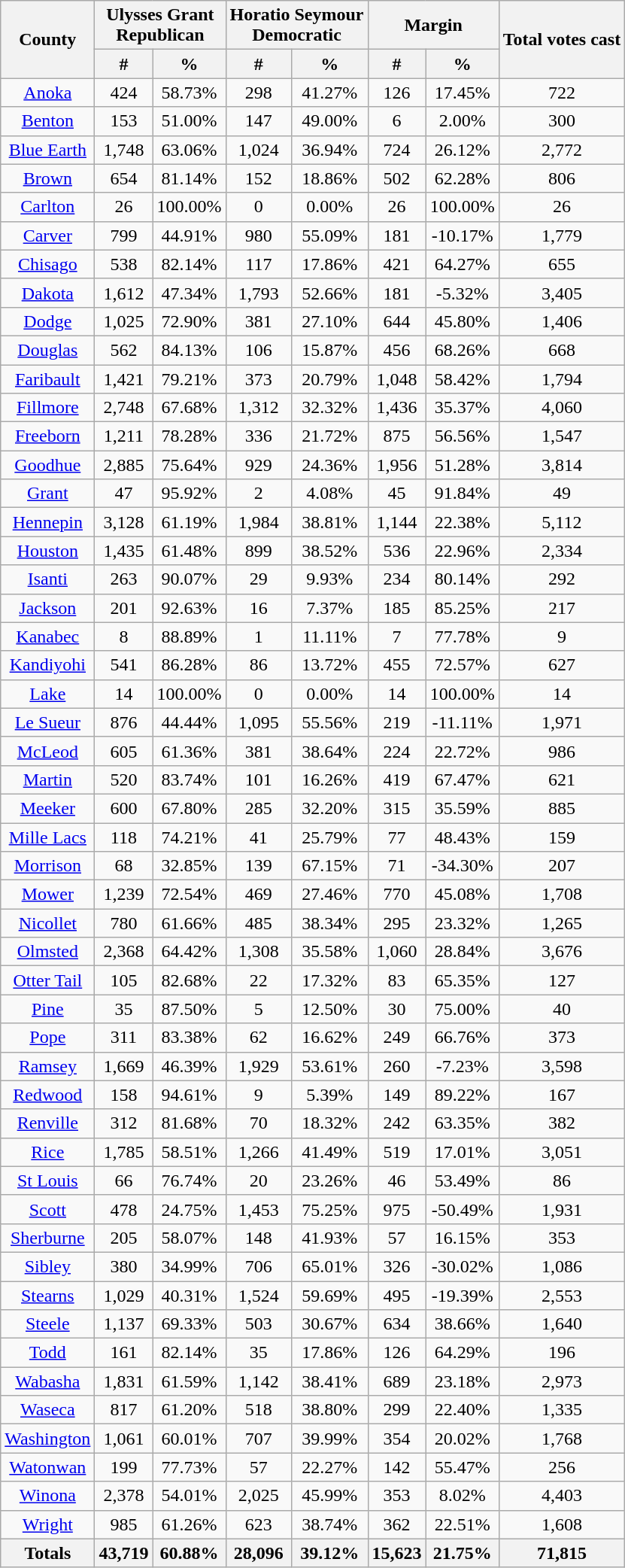<table class="wikitable sortable" style="text-align:center">
<tr>
<th style="text-align:center;" rowspan="2">County</th>
<th style="text-align:center;" colspan="2">Ulysses Grant<br>Republican</th>
<th style="text-align:center;" colspan="2">Horatio Seymour<br>Democratic</th>
<th style="text-align:center;" colspan="2">Margin</th>
<th style="text-align:center;" rowspan="2">Total votes cast</th>
</tr>
<tr>
<th data-sort-type="number">#</th>
<th data-sort-type="number">%</th>
<th data-sort-type="number">#</th>
<th data-sort-type="number">%</th>
<th data-sort-type="number">#</th>
<th data-sort-type="number">%</th>
</tr>
<tr style="text-align:center;">
<td><a href='#'>Anoka</a></td>
<td>424</td>
<td>58.73%</td>
<td>298</td>
<td>41.27%</td>
<td>126</td>
<td>17.45%</td>
<td>722</td>
</tr>
<tr style="text-align:center;">
<td><a href='#'>Benton</a></td>
<td>153</td>
<td>51.00%</td>
<td>147</td>
<td>49.00%</td>
<td>6</td>
<td>2.00%</td>
<td>300</td>
</tr>
<tr style="text-align:center;">
<td><a href='#'>Blue Earth</a></td>
<td>1,748</td>
<td>63.06%</td>
<td>1,024</td>
<td>36.94%</td>
<td>724</td>
<td>26.12%</td>
<td>2,772</td>
</tr>
<tr style="text-align:center;">
<td><a href='#'>Brown</a></td>
<td>654</td>
<td>81.14%</td>
<td>152</td>
<td>18.86%</td>
<td>502</td>
<td>62.28%</td>
<td>806</td>
</tr>
<tr style="text-align:center;">
<td><a href='#'>Carlton</a></td>
<td>26</td>
<td>100.00%</td>
<td>0</td>
<td>0.00%</td>
<td>26</td>
<td>100.00%</td>
<td>26</td>
</tr>
<tr style="text-align:center;">
<td><a href='#'>Carver</a></td>
<td>799</td>
<td>44.91%</td>
<td>980</td>
<td>55.09%</td>
<td>181</td>
<td>-10.17%</td>
<td>1,779</td>
</tr>
<tr style="text-align:center;">
<td><a href='#'>Chisago</a></td>
<td>538</td>
<td>82.14%</td>
<td>117</td>
<td>17.86%</td>
<td>421</td>
<td>64.27%</td>
<td>655</td>
</tr>
<tr style="text-align:center;">
<td><a href='#'>Dakota</a></td>
<td>1,612</td>
<td>47.34%</td>
<td>1,793</td>
<td>52.66%</td>
<td>181</td>
<td>-5.32%</td>
<td>3,405</td>
</tr>
<tr style="text-align:center;">
<td><a href='#'>Dodge</a></td>
<td>1,025</td>
<td>72.90%</td>
<td>381</td>
<td>27.10%</td>
<td>644</td>
<td>45.80%</td>
<td>1,406</td>
</tr>
<tr style="text-align:center;">
<td><a href='#'>Douglas</a></td>
<td>562</td>
<td>84.13%</td>
<td>106</td>
<td>15.87%</td>
<td>456</td>
<td>68.26%</td>
<td>668</td>
</tr>
<tr style="text-align:center;">
<td><a href='#'>Faribault</a></td>
<td>1,421</td>
<td>79.21%</td>
<td>373</td>
<td>20.79%</td>
<td>1,048</td>
<td>58.42%</td>
<td>1,794</td>
</tr>
<tr style="text-align:center;">
<td><a href='#'>Fillmore</a></td>
<td>2,748</td>
<td>67.68%</td>
<td>1,312</td>
<td>32.32%</td>
<td>1,436</td>
<td>35.37%</td>
<td>4,060</td>
</tr>
<tr style="text-align:center;">
<td><a href='#'>Freeborn</a></td>
<td>1,211</td>
<td>78.28%</td>
<td>336</td>
<td>21.72%</td>
<td>875</td>
<td>56.56%</td>
<td>1,547</td>
</tr>
<tr style="text-align:center;">
<td><a href='#'>Goodhue</a></td>
<td>2,885</td>
<td>75.64%</td>
<td>929</td>
<td>24.36%</td>
<td>1,956</td>
<td>51.28%</td>
<td>3,814</td>
</tr>
<tr style="text-align:center;">
<td><a href='#'>Grant</a></td>
<td>47</td>
<td>95.92%</td>
<td>2</td>
<td>4.08%</td>
<td>45</td>
<td>91.84%</td>
<td>49</td>
</tr>
<tr style="text-align:center;">
<td><a href='#'>Hennepin</a></td>
<td>3,128</td>
<td>61.19%</td>
<td>1,984</td>
<td>38.81%</td>
<td>1,144</td>
<td>22.38%</td>
<td>5,112</td>
</tr>
<tr style="text-align:center;">
<td><a href='#'>Houston</a></td>
<td>1,435</td>
<td>61.48%</td>
<td>899</td>
<td>38.52%</td>
<td>536</td>
<td>22.96%</td>
<td>2,334</td>
</tr>
<tr style="text-align:center;">
<td><a href='#'>Isanti</a></td>
<td>263</td>
<td>90.07%</td>
<td>29</td>
<td>9.93%</td>
<td>234</td>
<td>80.14%</td>
<td>292</td>
</tr>
<tr style="text-align:center;">
<td><a href='#'>Jackson</a></td>
<td>201</td>
<td>92.63%</td>
<td>16</td>
<td>7.37%</td>
<td>185</td>
<td>85.25%</td>
<td>217</td>
</tr>
<tr style="text-align:center;">
<td><a href='#'>Kanabec</a></td>
<td>8</td>
<td>88.89%</td>
<td>1</td>
<td>11.11%</td>
<td>7</td>
<td>77.78%</td>
<td>9</td>
</tr>
<tr style="text-align:center;">
<td><a href='#'>Kandiyohi</a></td>
<td>541</td>
<td>86.28%</td>
<td>86</td>
<td>13.72%</td>
<td>455</td>
<td>72.57%</td>
<td>627</td>
</tr>
<tr style="text-align:center;">
<td><a href='#'>Lake</a></td>
<td>14</td>
<td>100.00%</td>
<td>0</td>
<td>0.00%</td>
<td>14</td>
<td>100.00%</td>
<td>14</td>
</tr>
<tr style="text-align:center;">
<td><a href='#'>Le Sueur</a></td>
<td>876</td>
<td>44.44%</td>
<td>1,095</td>
<td>55.56%</td>
<td>219</td>
<td>-11.11%</td>
<td>1,971</td>
</tr>
<tr style="text-align:center;">
<td><a href='#'>McLeod</a></td>
<td>605</td>
<td>61.36%</td>
<td>381</td>
<td>38.64%</td>
<td>224</td>
<td>22.72%</td>
<td>986</td>
</tr>
<tr style="text-align:center;">
<td><a href='#'>Martin</a></td>
<td>520</td>
<td>83.74%</td>
<td>101</td>
<td>16.26%</td>
<td>419</td>
<td>67.47%</td>
<td>621</td>
</tr>
<tr style="text-align:center;">
<td><a href='#'>Meeker</a></td>
<td>600</td>
<td>67.80%</td>
<td>285</td>
<td>32.20%</td>
<td>315</td>
<td>35.59%</td>
<td>885</td>
</tr>
<tr style="text-align:center;">
<td><a href='#'>Mille Lacs</a></td>
<td>118</td>
<td>74.21%</td>
<td>41</td>
<td>25.79%</td>
<td>77</td>
<td>48.43%</td>
<td>159</td>
</tr>
<tr style="text-align:center;">
<td><a href='#'>Morrison</a></td>
<td>68</td>
<td>32.85%</td>
<td>139</td>
<td>67.15%</td>
<td>71</td>
<td>-34.30%</td>
<td>207</td>
</tr>
<tr style="text-align:center;">
<td><a href='#'>Mower</a></td>
<td>1,239</td>
<td>72.54%</td>
<td>469</td>
<td>27.46%</td>
<td>770</td>
<td>45.08%</td>
<td>1,708</td>
</tr>
<tr style="text-align:center;">
<td><a href='#'>Nicollet</a></td>
<td>780</td>
<td>61.66%</td>
<td>485</td>
<td>38.34%</td>
<td>295</td>
<td>23.32%</td>
<td>1,265</td>
</tr>
<tr style="text-align:center;">
<td><a href='#'>Olmsted</a></td>
<td>2,368</td>
<td>64.42%</td>
<td>1,308</td>
<td>35.58%</td>
<td>1,060</td>
<td>28.84%</td>
<td>3,676</td>
</tr>
<tr style="text-align:center;">
<td><a href='#'>Otter Tail</a></td>
<td>105</td>
<td>82.68%</td>
<td>22</td>
<td>17.32%</td>
<td>83</td>
<td>65.35%</td>
<td>127</td>
</tr>
<tr style="text-align:center;">
<td><a href='#'>Pine</a></td>
<td>35</td>
<td>87.50%</td>
<td>5</td>
<td>12.50%</td>
<td>30</td>
<td>75.00%</td>
<td>40</td>
</tr>
<tr style="text-align:center;">
<td><a href='#'>Pope</a></td>
<td>311</td>
<td>83.38%</td>
<td>62</td>
<td>16.62%</td>
<td>249</td>
<td>66.76%</td>
<td>373</td>
</tr>
<tr style="text-align:center;">
<td><a href='#'>Ramsey</a></td>
<td>1,669</td>
<td>46.39%</td>
<td>1,929</td>
<td>53.61%</td>
<td>260</td>
<td>-7.23%</td>
<td>3,598</td>
</tr>
<tr style="text-align:center;">
<td><a href='#'>Redwood</a></td>
<td>158</td>
<td>94.61%</td>
<td>9</td>
<td>5.39%</td>
<td>149</td>
<td>89.22%</td>
<td>167</td>
</tr>
<tr style="text-align:center;">
<td><a href='#'>Renville</a></td>
<td>312</td>
<td>81.68%</td>
<td>70</td>
<td>18.32%</td>
<td>242</td>
<td>63.35%</td>
<td>382</td>
</tr>
<tr style="text-align:center;">
<td><a href='#'>Rice</a></td>
<td>1,785</td>
<td>58.51%</td>
<td>1,266</td>
<td>41.49%</td>
<td>519</td>
<td>17.01%</td>
<td>3,051</td>
</tr>
<tr style="text-align:center;">
<td><a href='#'>St Louis</a></td>
<td>66</td>
<td>76.74%</td>
<td>20</td>
<td>23.26%</td>
<td>46</td>
<td>53.49%</td>
<td>86</td>
</tr>
<tr style="text-align:center;">
<td><a href='#'>Scott</a></td>
<td>478</td>
<td>24.75%</td>
<td>1,453</td>
<td>75.25%</td>
<td>975</td>
<td>-50.49%</td>
<td>1,931</td>
</tr>
<tr style="text-align:center;">
<td><a href='#'>Sherburne</a></td>
<td>205</td>
<td>58.07%</td>
<td>148</td>
<td>41.93%</td>
<td>57</td>
<td>16.15%</td>
<td>353</td>
</tr>
<tr style="text-align:center;">
<td><a href='#'>Sibley</a></td>
<td>380</td>
<td>34.99%</td>
<td>706</td>
<td>65.01%</td>
<td>326</td>
<td>-30.02%</td>
<td>1,086</td>
</tr>
<tr style="text-align:center;">
<td><a href='#'>Stearns</a></td>
<td>1,029</td>
<td>40.31%</td>
<td>1,524</td>
<td>59.69%</td>
<td>495</td>
<td>-19.39%</td>
<td>2,553</td>
</tr>
<tr style="text-align:center;">
<td><a href='#'>Steele</a></td>
<td>1,137</td>
<td>69.33%</td>
<td>503</td>
<td>30.67%</td>
<td>634</td>
<td>38.66%</td>
<td>1,640</td>
</tr>
<tr style="text-align:center;">
<td><a href='#'>Todd</a></td>
<td>161</td>
<td>82.14%</td>
<td>35</td>
<td>17.86%</td>
<td>126</td>
<td>64.29%</td>
<td>196</td>
</tr>
<tr style="text-align:center;">
<td><a href='#'>Wabasha</a></td>
<td>1,831</td>
<td>61.59%</td>
<td>1,142</td>
<td>38.41%</td>
<td>689</td>
<td>23.18%</td>
<td>2,973</td>
</tr>
<tr style="text-align:center;">
<td><a href='#'>Waseca</a></td>
<td>817</td>
<td>61.20%</td>
<td>518</td>
<td>38.80%</td>
<td>299</td>
<td>22.40%</td>
<td>1,335</td>
</tr>
<tr style="text-align:center;">
<td><a href='#'>Washington</a></td>
<td>1,061</td>
<td>60.01%</td>
<td>707</td>
<td>39.99%</td>
<td>354</td>
<td>20.02%</td>
<td>1,768</td>
</tr>
<tr style="text-align:center;">
<td><a href='#'>Watonwan</a></td>
<td>199</td>
<td>77.73%</td>
<td>57</td>
<td>22.27%</td>
<td>142</td>
<td>55.47%</td>
<td>256</td>
</tr>
<tr style="text-align:center;">
<td><a href='#'>Winona</a></td>
<td>2,378</td>
<td>54.01%</td>
<td>2,025</td>
<td>45.99%</td>
<td>353</td>
<td>8.02%</td>
<td>4,403</td>
</tr>
<tr style="text-align:center;">
<td><a href='#'>Wright</a></td>
<td>985</td>
<td>61.26%</td>
<td>623</td>
<td>38.74%</td>
<td>362</td>
<td>22.51%</td>
<td>1,608</td>
</tr>
<tr style="text-align:center;">
<th>Totals</th>
<th>43,719</th>
<th>60.88%</th>
<th>28,096</th>
<th>39.12%</th>
<th>15,623</th>
<th>21.75%</th>
<th>71,815</th>
</tr>
</table>
